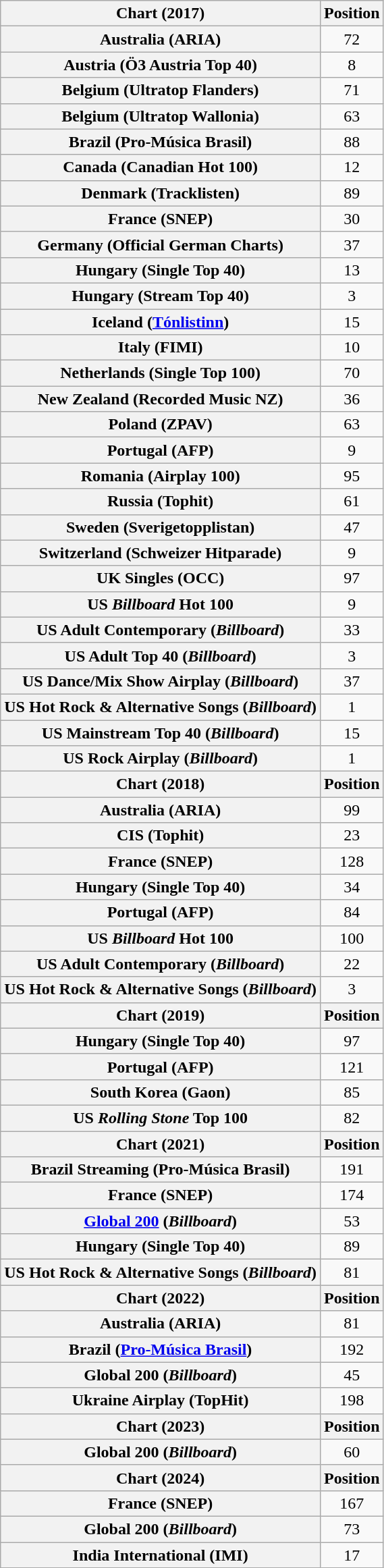<table class="wikitable plainrowheaders" style="text-align:center">
<tr>
<th scope="col">Chart (2017)</th>
<th scope="col">Position</th>
</tr>
<tr>
<th scope="row">Australia (ARIA)</th>
<td>72</td>
</tr>
<tr>
<th scope="row">Austria (Ö3 Austria Top 40)</th>
<td>8</td>
</tr>
<tr>
<th scope="row">Belgium (Ultratop Flanders)</th>
<td>71</td>
</tr>
<tr>
<th scope="row">Belgium (Ultratop Wallonia)</th>
<td>63</td>
</tr>
<tr>
<th scope="row">Brazil (Pro-Música Brasil)</th>
<td>88</td>
</tr>
<tr>
<th scope="row">Canada (Canadian Hot 100)</th>
<td>12</td>
</tr>
<tr>
<th scope="row">Denmark (Tracklisten)</th>
<td>89</td>
</tr>
<tr>
<th scope="row">France (SNEP)</th>
<td>30</td>
</tr>
<tr>
<th scope="row">Germany (Official German Charts)</th>
<td>37</td>
</tr>
<tr>
<th scope="row">Hungary (Single Top 40)</th>
<td>13</td>
</tr>
<tr>
<th scope="row">Hungary (Stream Top 40)</th>
<td>3</td>
</tr>
<tr>
<th scope="row">Iceland (<a href='#'>Tónlistinn</a>)</th>
<td>15</td>
</tr>
<tr>
<th scope="row">Italy (FIMI)</th>
<td>10</td>
</tr>
<tr>
<th scope="row">Netherlands (Single Top 100)</th>
<td>70</td>
</tr>
<tr>
<th scope="row">New Zealand (Recorded Music NZ)</th>
<td>36</td>
</tr>
<tr>
<th scope="row">Poland (ZPAV)</th>
<td>63</td>
</tr>
<tr>
<th scope="row">Portugal (AFP)</th>
<td>9</td>
</tr>
<tr>
<th scope="row">Romania (Airplay 100)</th>
<td>95</td>
</tr>
<tr>
<th scope="row">Russia (Tophit)</th>
<td>61</td>
</tr>
<tr>
<th scope="row">Sweden (Sverigetopplistan)</th>
<td>47</td>
</tr>
<tr>
<th scope="row">Switzerland (Schweizer Hitparade)</th>
<td>9</td>
</tr>
<tr>
<th scope="row">UK Singles (OCC)</th>
<td>97</td>
</tr>
<tr>
<th scope="row">US <em>Billboard</em> Hot 100</th>
<td>9</td>
</tr>
<tr>
<th scope="row">US Adult Contemporary (<em>Billboard</em>)</th>
<td>33</td>
</tr>
<tr>
<th scope="row">US Adult Top 40 (<em>Billboard</em>)</th>
<td>3</td>
</tr>
<tr>
<th scope="row">US Dance/Mix Show Airplay (<em>Billboard</em>)</th>
<td>37</td>
</tr>
<tr>
<th scope="row">US Hot Rock & Alternative Songs (<em>Billboard</em>)</th>
<td>1</td>
</tr>
<tr>
<th scope="row">US Mainstream Top 40 (<em>Billboard</em>)</th>
<td>15</td>
</tr>
<tr>
<th scope="row">US Rock Airplay (<em>Billboard</em>)</th>
<td>1</td>
</tr>
<tr>
<th scope="col">Chart (2018)</th>
<th scope="col">Position</th>
</tr>
<tr>
<th scope="row">Australia (ARIA)</th>
<td>99</td>
</tr>
<tr>
<th scope="row">CIS (Tophit)</th>
<td>23</td>
</tr>
<tr>
<th scope="row">France (SNEP)</th>
<td>128</td>
</tr>
<tr>
<th scope="row">Hungary (Single Top 40)</th>
<td>34</td>
</tr>
<tr>
<th scope="row">Portugal (AFP)</th>
<td>84</td>
</tr>
<tr>
<th scope="row">US <em>Billboard</em> Hot 100</th>
<td>100</td>
</tr>
<tr>
<th scope="row">US Adult Contemporary (<em>Billboard</em>)</th>
<td>22</td>
</tr>
<tr>
<th scope="row">US Hot Rock & Alternative Songs (<em>Billboard</em>)</th>
<td>3</td>
</tr>
<tr>
<th scope="col">Chart (2019)</th>
<th scope="col">Position</th>
</tr>
<tr>
<th scope="row">Hungary (Single Top 40)</th>
<td>97</td>
</tr>
<tr>
<th scope="row">Portugal (AFP)</th>
<td>121</td>
</tr>
<tr>
<th scope="row">South Korea (Gaon)</th>
<td>85</td>
</tr>
<tr>
<th scope="row">US <em>Rolling Stone</em> Top 100</th>
<td>82</td>
</tr>
<tr>
<th scope="col">Chart (2021)</th>
<th scope="col">Position</th>
</tr>
<tr>
<th scope="row">Brazil Streaming (Pro-Música Brasil)</th>
<td>191</td>
</tr>
<tr>
<th scope="row">France (SNEP)</th>
<td>174</td>
</tr>
<tr>
<th scope="row"><a href='#'>Global 200</a> (<em>Billboard</em>)</th>
<td>53</td>
</tr>
<tr>
<th scope="row">Hungary (Single Top 40)</th>
<td>89</td>
</tr>
<tr>
<th scope="row">US Hot Rock & Alternative Songs (<em>Billboard</em>)</th>
<td>81</td>
</tr>
<tr>
<th scope="col">Chart (2022)</th>
<th scope="col">Position</th>
</tr>
<tr>
<th scope="row">Australia (ARIA)</th>
<td>81</td>
</tr>
<tr>
<th scope="row">Brazil (<a href='#'>Pro-Música Brasil</a>)</th>
<td>192</td>
</tr>
<tr>
<th scope="row">Global 200 (<em>Billboard</em>)</th>
<td>45</td>
</tr>
<tr>
<th scope="row">Ukraine Airplay (TopHit)</th>
<td>198</td>
</tr>
<tr>
<th scope="col">Chart (2023)</th>
<th scope="col">Position</th>
</tr>
<tr>
<th scope="row">Global 200 (<em>Billboard</em>)</th>
<td>60</td>
</tr>
<tr>
<th scope="col">Chart (2024)</th>
<th scope="col">Position</th>
</tr>
<tr>
<th scope="row">France (SNEP)</th>
<td>167</td>
</tr>
<tr>
<th scope="row">Global 200 (<em>Billboard</em>)</th>
<td>73</td>
</tr>
<tr>
<th scope="row">India International (IMI)</th>
<td>17</td>
</tr>
</table>
